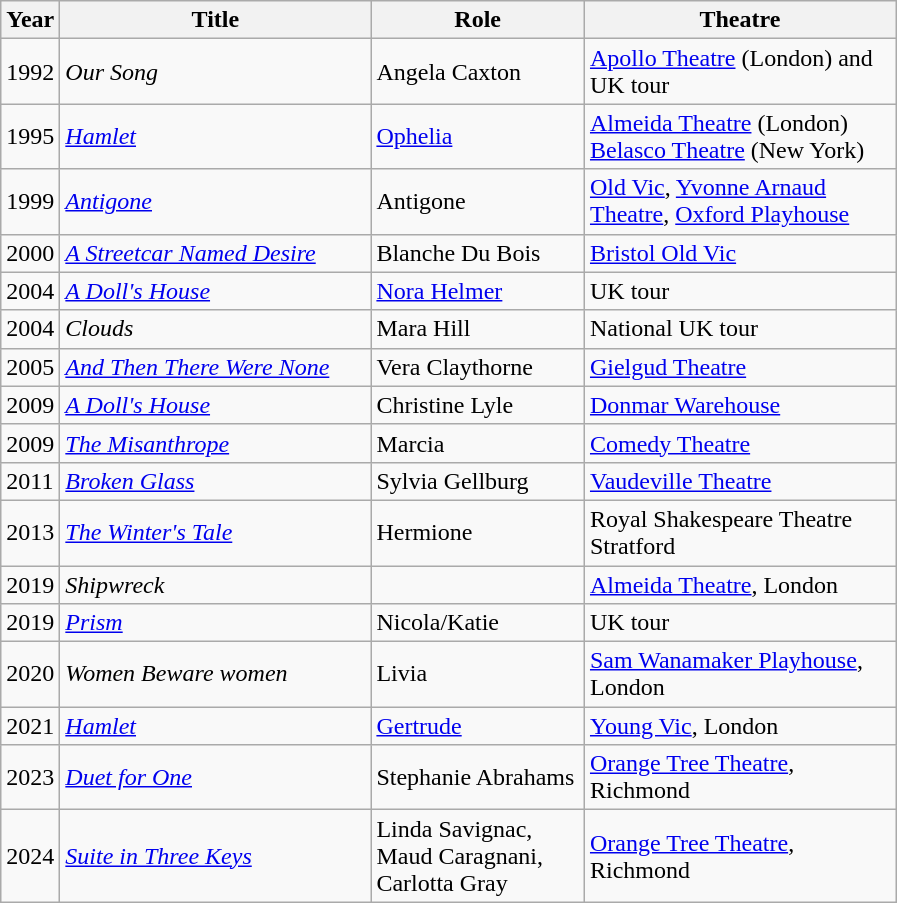<table class="wikitable sortable">
<tr>
<th width=20>Year</th>
<th width=200>Title</th>
<th width=135>Role</th>
<th width=200>Theatre</th>
</tr>
<tr>
<td>1992</td>
<td><em>Our Song</em></td>
<td>Angela Caxton</td>
<td><a href='#'>Apollo Theatre</a> (London) and UK tour</td>
</tr>
<tr>
<td>1995</td>
<td><em><a href='#'>Hamlet</a></em></td>
<td><a href='#'>Ophelia</a></td>
<td><a href='#'>Almeida Theatre</a> (London) <a href='#'>Belasco Theatre</a> (New York)</td>
</tr>
<tr>
<td>1999</td>
<td><em><a href='#'>Antigone</a></em></td>
<td>Antigone</td>
<td><a href='#'>Old Vic</a>, <a href='#'>Yvonne Arnaud Theatre</a>, <a href='#'>Oxford Playhouse</a></td>
</tr>
<tr>
<td>2000</td>
<td><em><a href='#'>A Streetcar Named Desire</a></em></td>
<td>Blanche Du Bois</td>
<td><a href='#'>Bristol Old Vic</a></td>
</tr>
<tr>
<td>2004</td>
<td><em><a href='#'>A Doll's House</a></em></td>
<td><a href='#'>Nora Helmer</a></td>
<td>UK tour</td>
</tr>
<tr>
<td>2004</td>
<td><em>Clouds</em></td>
<td>Mara Hill</td>
<td>National UK tour</td>
</tr>
<tr>
<td>2005</td>
<td><em><a href='#'>And Then There Were None</a></em></td>
<td>Vera Claythorne</td>
<td><a href='#'>Gielgud Theatre</a></td>
</tr>
<tr>
<td>2009</td>
<td><em><a href='#'>A Doll's House</a></em></td>
<td>Christine Lyle</td>
<td><a href='#'>Donmar Warehouse</a></td>
</tr>
<tr>
<td>2009</td>
<td><em><a href='#'>The Misanthrope</a></em></td>
<td>Marcia</td>
<td><a href='#'>Comedy Theatre</a></td>
</tr>
<tr>
<td>2011</td>
<td><em><a href='#'>Broken Glass</a></em></td>
<td>Sylvia Gellburg</td>
<td><a href='#'>Vaudeville Theatre</a></td>
</tr>
<tr>
<td>2013</td>
<td><em><a href='#'>The Winter's Tale</a></em></td>
<td>Hermione</td>
<td>Royal Shakespeare Theatre Stratford</td>
</tr>
<tr 2017 || “ >
<td>2019</td>
<td><em>Shipwreck</em></td>
<td></td>
<td><a href='#'>Almeida Theatre</a>, London</td>
</tr>
<tr>
<td>2019</td>
<td><a href='#'><em>Prism</em></a></td>
<td>Nicola/Katie</td>
<td>UK tour</td>
</tr>
<tr>
<td>2020</td>
<td><em>Women Beware women</em></td>
<td>Livia</td>
<td><a href='#'>Sam Wanamaker Playhouse</a>, London</td>
</tr>
<tr>
<td>2021</td>
<td><em><a href='#'>Hamlet</a></em></td>
<td><a href='#'>Gertrude</a></td>
<td><a href='#'>Young Vic</a>, London</td>
</tr>
<tr>
<td>2023</td>
<td><em><a href='#'>Duet for One</a></em></td>
<td>Stephanie Abrahams</td>
<td><a href='#'>Orange Tree Theatre</a>, Richmond</td>
</tr>
<tr>
<td>2024</td>
<td><em><a href='#'>Suite in Three Keys</a></em></td>
<td>Linda Savignac, Maud Caragnani, Carlotta Gray</td>
<td><a href='#'>Orange Tree Theatre</a>, Richmond</td>
</tr>
</table>
